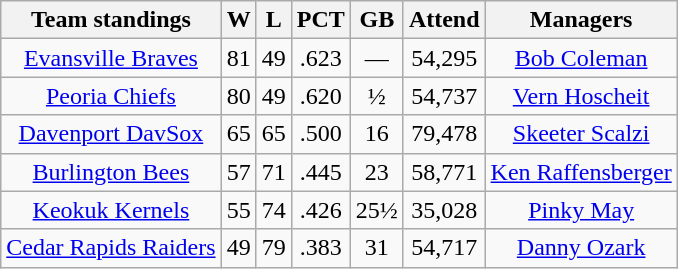<table class="wikitable">
<tr>
<th>Team standings</th>
<th>W</th>
<th>L</th>
<th>PCT</th>
<th>GB</th>
<th>Attend</th>
<th>Managers</th>
</tr>
<tr align=center>
<td><a href='#'>Evansville Braves</a></td>
<td>81</td>
<td>49</td>
<td>.623</td>
<td>—</td>
<td>54,295</td>
<td><a href='#'>Bob Coleman</a></td>
</tr>
<tr align=center>
<td><a href='#'>Peoria Chiefs</a></td>
<td>80</td>
<td>49</td>
<td>.620</td>
<td>½</td>
<td>54,737</td>
<td><a href='#'>Vern Hoscheit</a></td>
</tr>
<tr align=center>
<td><a href='#'>Davenport DavSox</a></td>
<td>65</td>
<td>65</td>
<td>.500</td>
<td>16</td>
<td>79,478</td>
<td><a href='#'>Skeeter Scalzi</a></td>
</tr>
<tr align=center>
<td><a href='#'>Burlington Bees</a></td>
<td>57</td>
<td>71</td>
<td>.445</td>
<td>23</td>
<td>58,771</td>
<td><a href='#'>Ken Raffensberger</a></td>
</tr>
<tr align=center>
<td><a href='#'>Keokuk Kernels</a></td>
<td>55</td>
<td>74</td>
<td>.426</td>
<td>25½</td>
<td>35,028</td>
<td><a href='#'>Pinky May</a></td>
</tr>
<tr align=center>
<td><a href='#'>Cedar Rapids Raiders</a></td>
<td>49</td>
<td>79</td>
<td>.383</td>
<td>31</td>
<td>54,717</td>
<td><a href='#'>Danny Ozark</a></td>
</tr>
</table>
